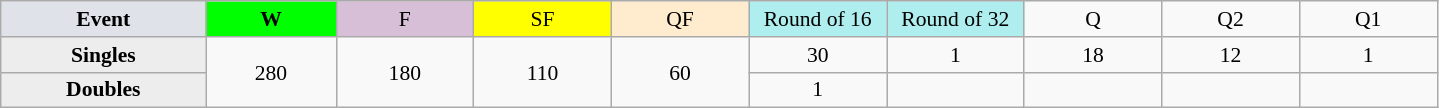<table class=wikitable style=font-size:90%;text-align:center>
<tr>
<td style="width:130px; background:#dfe2e9;"><strong>Event</strong></td>
<td style="width:80px; background:lime;"><strong>W</strong></td>
<td style="width:85px; background:thistle;">F</td>
<td style="width:85px; background:#ff0;">SF</td>
<td style="width:85px; background:#ffebcd;">QF</td>
<td style="width:85px; background:#afeeee;">Round of 16</td>
<td style="width:85px; background:#afeeee;">Round of 32</td>
<td width=85>Q</td>
<td width=85>Q2</td>
<td width=85>Q1</td>
</tr>
<tr>
<th style="background:#ededed;">Singles</th>
<td rowspan=2>280</td>
<td rowspan=2>180</td>
<td rowspan=2>110</td>
<td rowspan=2>60</td>
<td>30</td>
<td>1</td>
<td>18</td>
<td>12</td>
<td>1</td>
</tr>
<tr>
<th style="background:#ededed;">Doubles</th>
<td>1</td>
<td></td>
<td></td>
<td></td>
<td></td>
</tr>
</table>
